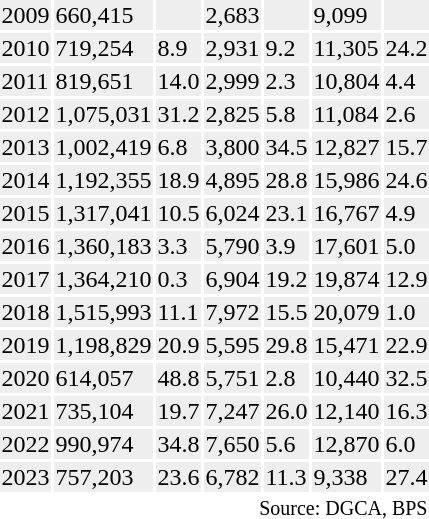<table class="toccolours sortable" style="padding:0.5em;">
<tr>
<th></th>
<th></th>
<th></th>
<th></th>
<th></th>
<th></th>
<th></th>
</tr>
<tr style="background:#eee;">
<td>2009</td>
<td>660,415</td>
<td></td>
<td>2,683</td>
<td></td>
<td>9,099</td>
<td></td>
</tr>
<tr style="background:#eee;">
<td>2010</td>
<td>719,254</td>
<td> 8.9</td>
<td>2,931</td>
<td> 9.2</td>
<td>11,305</td>
<td> 24.2</td>
</tr>
<tr style="background:#eee;">
<td>2011</td>
<td>819,651</td>
<td> 14.0</td>
<td>2,999</td>
<td> 2.3</td>
<td>10,804</td>
<td> 4.4</td>
</tr>
<tr style="background:#eee;">
<td>2012</td>
<td>1,075,031</td>
<td> 31.2</td>
<td>2,825</td>
<td> 5.8</td>
<td>11,084</td>
<td> 2.6</td>
</tr>
<tr style="background:#eee;">
<td>2013</td>
<td>1,002,419</td>
<td> 6.8</td>
<td>3,800</td>
<td> 34.5</td>
<td>12,827</td>
<td> 15.7</td>
</tr>
<tr style="background:#eee;">
<td>2014</td>
<td>1,192,355</td>
<td> 18.9</td>
<td>4,895</td>
<td> 28.8</td>
<td>15,986</td>
<td> 24.6</td>
</tr>
<tr style="background:#eee;">
<td>2015</td>
<td>1,317,041</td>
<td> 10.5</td>
<td>6,024</td>
<td> 23.1</td>
<td>16,767</td>
<td> 4.9</td>
</tr>
<tr style="background:#eee;">
<td>2016</td>
<td>1,360,183</td>
<td> 3.3</td>
<td>5,790</td>
<td> 3.9</td>
<td>17,601</td>
<td> 5.0</td>
</tr>
<tr style="background:#eee;">
<td>2017</td>
<td>1,364,210</td>
<td> 0.3</td>
<td>6,904</td>
<td> 19.2</td>
<td>19,874</td>
<td> 12.9</td>
</tr>
<tr style="background:#eee;">
<td>2018</td>
<td>1,515,993</td>
<td> 11.1</td>
<td>7,972</td>
<td> 15.5</td>
<td>20,079</td>
<td> 1.0</td>
</tr>
<tr style="background:#eee;">
<td>2019</td>
<td>1,198,829</td>
<td> 20.9</td>
<td>5,595</td>
<td> 29.8</td>
<td>15,471</td>
<td> 22.9</td>
</tr>
<tr style="background:#eee;">
<td>2020</td>
<td>614,057</td>
<td> 48.8</td>
<td>5,751</td>
<td> 2.8</td>
<td>10,440</td>
<td> 32.5</td>
</tr>
<tr style="background:#eee;">
<td>2021</td>
<td>735,104</td>
<td> 19.7</td>
<td>7,247</td>
<td> 26.0</td>
<td>12,140</td>
<td> 16.3</td>
</tr>
<tr style="background:#eee;">
<td>2022</td>
<td>990,974</td>
<td> 34.8</td>
<td>7,650</td>
<td> 5.6</td>
<td>12,870</td>
<td> 6.0</td>
</tr>
<tr style="background:#eee;">
<td>2023</td>
<td>757,203</td>
<td> 23.6</td>
<td>6,782</td>
<td> 11.3</td>
<td>9,338</td>
<td> 27.4</td>
</tr>
<tr>
<td colspan="7" style="text-align:right;"><sup>Source: DGCA, BPS</sup></td>
</tr>
</table>
